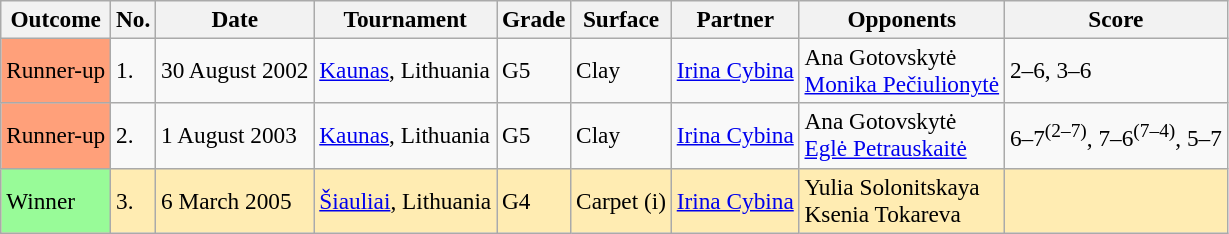<table class="sortable wikitable" style=font-size:97%>
<tr>
<th>Outcome</th>
<th>No.</th>
<th>Date</th>
<th>Tournament</th>
<th>Grade</th>
<th>Surface</th>
<th>Partner</th>
<th>Opponents</th>
<th>Score</th>
</tr>
<tr>
<td style="background:#ffa07a;">Runner-up</td>
<td>1.</td>
<td>30 August 2002</td>
<td><a href='#'>Kaunas</a>, Lithuania</td>
<td>G5</td>
<td>Clay</td>
<td> <a href='#'>Irina Cybina</a></td>
<td> Ana Gotovskytė <br>  <a href='#'>Monika Pečiulionytė</a></td>
<td>2–6, 3–6</td>
</tr>
<tr>
<td style="background:#ffa07a;">Runner-up</td>
<td>2.</td>
<td>1 August 2003</td>
<td><a href='#'>Kaunas</a>, Lithuania</td>
<td>G5</td>
<td>Clay</td>
<td> <a href='#'>Irina Cybina</a></td>
<td> Ana Gotovskytė <br>  <a href='#'>Eglė Petrauskaitė</a></td>
<td>6–7<sup>(2–7)</sup>, 7–6<sup>(7–4)</sup>, 5–7</td>
</tr>
<tr bgcolor=#ffecb2>
<td bgcolor="98FB98">Winner</td>
<td>3.</td>
<td>6 March 2005</td>
<td><a href='#'>Šiauliai</a>, Lithuania</td>
<td>G4</td>
<td>Carpet (i)</td>
<td> <a href='#'>Irina Cybina</a></td>
<td> Yulia Solonitskaya <br>  Ksenia Tokareva</td>
<td></td>
</tr>
</table>
